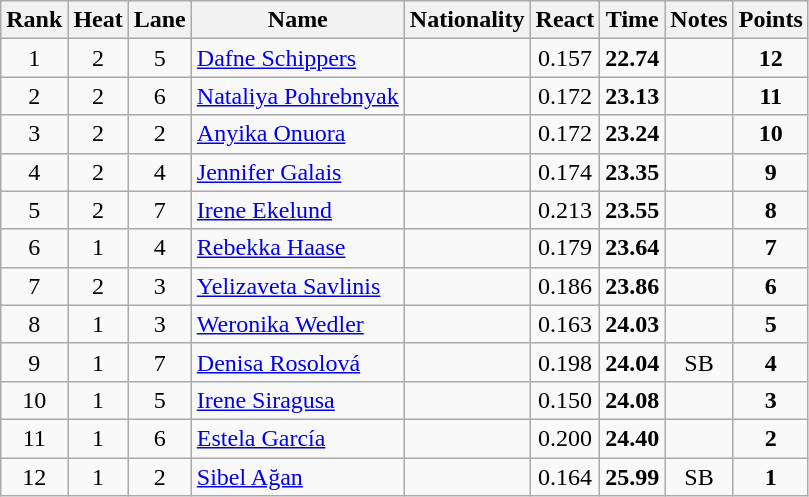<table class="wikitable sortable" style="text-align:center">
<tr>
<th>Rank</th>
<th>Heat</th>
<th>Lane</th>
<th>Name</th>
<th>Nationality</th>
<th>React</th>
<th>Time</th>
<th>Notes</th>
<th>Points</th>
</tr>
<tr>
<td>1</td>
<td>2</td>
<td>5</td>
<td align=left><a href='#'>Dafne Schippers</a></td>
<td align=left></td>
<td>0.157</td>
<td><strong>22.74</strong></td>
<td></td>
<td><strong>12</strong></td>
</tr>
<tr>
<td>2</td>
<td>2</td>
<td>6</td>
<td align=left><a href='#'>Nataliya Pohrebnyak</a></td>
<td align=left></td>
<td>0.172</td>
<td><strong>23.13</strong></td>
<td></td>
<td><strong>11</strong></td>
</tr>
<tr>
<td>3</td>
<td>2</td>
<td>2</td>
<td align=left><a href='#'>Anyika Onuora</a></td>
<td align=left></td>
<td>0.172</td>
<td><strong>23.24</strong></td>
<td></td>
<td><strong>10</strong></td>
</tr>
<tr>
<td>4</td>
<td>2</td>
<td>4</td>
<td align=left><a href='#'>Jennifer Galais</a></td>
<td align=left></td>
<td>0.174</td>
<td><strong>23.35</strong></td>
<td></td>
<td><strong>9</strong></td>
</tr>
<tr>
<td>5</td>
<td>2</td>
<td>7</td>
<td align=left><a href='#'>Irene Ekelund</a></td>
<td align=left></td>
<td>0.213</td>
<td><strong>23.55</strong></td>
<td></td>
<td><strong>8</strong></td>
</tr>
<tr>
<td>6</td>
<td>1</td>
<td>4</td>
<td align=left><a href='#'>Rebekka Haase</a></td>
<td align=left></td>
<td>0.179</td>
<td><strong>23.64</strong></td>
<td></td>
<td><strong>7</strong></td>
</tr>
<tr>
<td>7</td>
<td>2</td>
<td>3</td>
<td align=left><a href='#'>Yelizaveta Savlinis</a></td>
<td align=left></td>
<td>0.186</td>
<td><strong>23.86</strong></td>
<td></td>
<td><strong>6</strong></td>
</tr>
<tr>
<td>8</td>
<td>1</td>
<td>3</td>
<td align=left><a href='#'>Weronika Wedler</a></td>
<td align=left></td>
<td>0.163</td>
<td><strong>24.03</strong></td>
<td></td>
<td><strong>5</strong></td>
</tr>
<tr>
<td>9</td>
<td>1</td>
<td>7</td>
<td align=left><a href='#'>Denisa Rosolová</a></td>
<td align=left></td>
<td>0.198</td>
<td><strong>24.04</strong></td>
<td>SB</td>
<td><strong>4</strong></td>
</tr>
<tr>
<td>10</td>
<td>1</td>
<td>5</td>
<td align=left><a href='#'>Irene Siragusa</a></td>
<td align=left></td>
<td>0.150</td>
<td><strong>24.08</strong></td>
<td></td>
<td><strong>3</strong></td>
</tr>
<tr>
<td>11</td>
<td>1</td>
<td>6</td>
<td align=left><a href='#'>Estela García</a></td>
<td align=left></td>
<td>0.200</td>
<td><strong>24.40</strong></td>
<td></td>
<td><strong>2</strong></td>
</tr>
<tr>
<td>12</td>
<td>1</td>
<td>2</td>
<td align=left><a href='#'>Sibel Ağan</a></td>
<td align=left></td>
<td>0.164</td>
<td><strong>25.99</strong></td>
<td>SB</td>
<td><strong>1</strong></td>
</tr>
</table>
